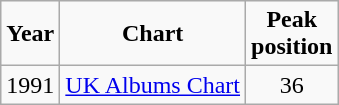<table class="wikitable">
<tr>
<td><strong>Year</strong></td>
<td style="text-align:center;"><strong>Chart</strong></td>
<td style="text-align:center;"><strong>Peak<br>position</strong></td>
</tr>
<tr>
<td>1991</td>
<td><a href='#'>UK Albums Chart</a></td>
<td style="text-align:center;">36</td>
</tr>
</table>
